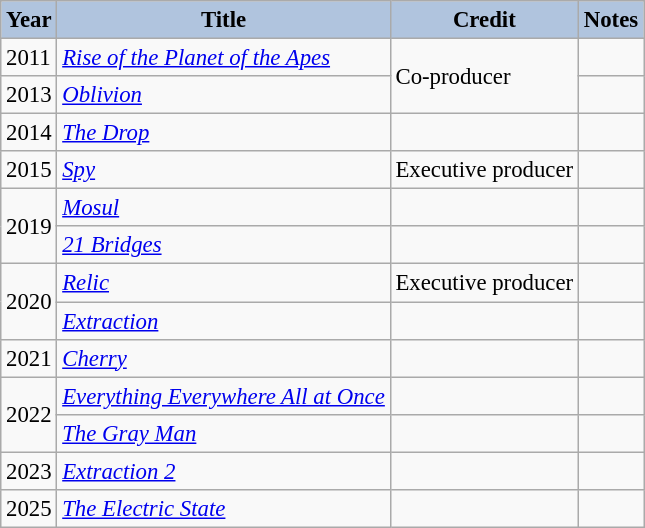<table class="wikitable" style="font-size:95%;">
<tr>
<th style="background:#B0C4DE;">Year</th>
<th style="background:#B0C4DE;">Title</th>
<th style="background:#B0C4DE;">Credit</th>
<th style="background:#B0C4DE;">Notes</th>
</tr>
<tr>
<td>2011</td>
<td><em><a href='#'>Rise of the Planet of the Apes</a></em></td>
<td rowspan=2>Co-producer</td>
<td></td>
</tr>
<tr>
<td>2013</td>
<td><em><a href='#'>Oblivion</a></em></td>
<td></td>
</tr>
<tr>
<td>2014</td>
<td><em><a href='#'>The Drop</a></em></td>
<td></td>
<td></td>
</tr>
<tr>
<td>2015</td>
<td><em><a href='#'>Spy</a></em></td>
<td>Executive producer</td>
<td></td>
</tr>
<tr>
<td rowspan=2>2019</td>
<td><em><a href='#'>Mosul</a></em></td>
<td></td>
<td></td>
</tr>
<tr>
<td><em><a href='#'>21 Bridges</a></em></td>
<td></td>
<td></td>
</tr>
<tr>
<td rowspan=2>2020</td>
<td><em><a href='#'>Relic</a></em></td>
<td>Executive producer</td>
<td></td>
</tr>
<tr>
<td><em><a href='#'>Extraction</a></em></td>
<td></td>
<td></td>
</tr>
<tr>
<td>2021</td>
<td><em><a href='#'>Cherry</a></em></td>
<td></td>
<td></td>
</tr>
<tr>
<td rowspan=2>2022</td>
<td><em><a href='#'>Everything Everywhere All at Once</a></em></td>
<td></td>
<td></td>
</tr>
<tr>
<td><em><a href='#'>The Gray Man</a></em></td>
<td></td>
<td></td>
</tr>
<tr>
<td>2023</td>
<td><em><a href='#'>Extraction 2</a></em></td>
<td></td>
<td></td>
</tr>
<tr>
<td>2025</td>
<td><em><a href='#'>The Electric State</a></em></td>
<td></td>
<td></td>
</tr>
</table>
